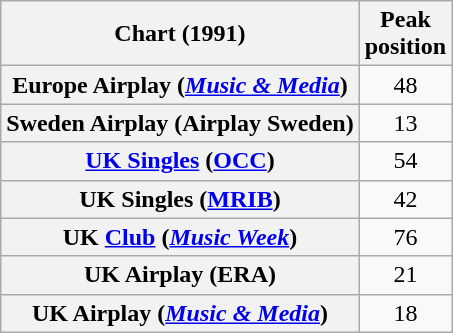<table class="wikitable plainrowheaders" style="text-align:center;">
<tr>
<th scope="col">Chart (1991)</th>
<th scope="col">Peak<br>position</th>
</tr>
<tr>
<th scope="row">Europe Airplay (<em><a href='#'>Music & Media</a></em>)</th>
<td>48</td>
</tr>
<tr>
<th scope="row">Sweden Airplay (Airplay Sweden)</th>
<td>13</td>
</tr>
<tr>
<th scope="row"><a href='#'>UK Singles</a> (<a href='#'>OCC</a>)</th>
<td>54</td>
</tr>
<tr>
<th scope="row">UK Singles (<a href='#'>MRIB</a>)</th>
<td>42</td>
</tr>
<tr>
<th scope="row">UK <a href='#'>Club</a> (<em><a href='#'>Music Week</a></em>)<br></th>
<td>76</td>
</tr>
<tr>
<th scope="row">UK Airplay (ERA)</th>
<td>21</td>
</tr>
<tr>
<th scope="row">UK Airplay (<em><a href='#'>Music & Media</a></em>)</th>
<td>18</td>
</tr>
</table>
